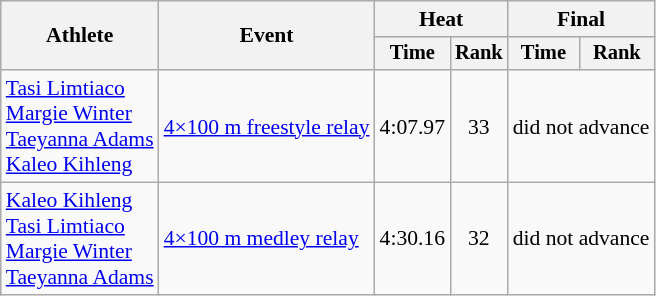<table class="wikitable" style="text-align:center; font-size:90%">
<tr>
<th rowspan=2>Athlete</th>
<th rowspan=2>Event</th>
<th colspan=2>Heat</th>
<th colspan=2>Final</th>
</tr>
<tr style="font-size:95%">
<th>Time</th>
<th>Rank</th>
<th>Time</th>
<th>Rank</th>
</tr>
<tr>
<td align=left><a href='#'>Tasi Limtiaco</a><br><a href='#'>Margie Winter</a><br><a href='#'>Taeyanna Adams</a><br><a href='#'>Kaleo Kihleng</a></td>
<td align=left><a href='#'>4×100 m freestyle relay</a></td>
<td>4:07.97</td>
<td>33</td>
<td colspan=2>did not advance</td>
</tr>
<tr>
<td align=left><a href='#'>Kaleo Kihleng</a><br><a href='#'>Tasi Limtiaco</a><br><a href='#'>Margie Winter</a><br><a href='#'>Taeyanna Adams</a></td>
<td align=left><a href='#'>4×100 m medley relay</a></td>
<td>4:30.16</td>
<td>32</td>
<td colspan=2>did not advance</td>
</tr>
</table>
